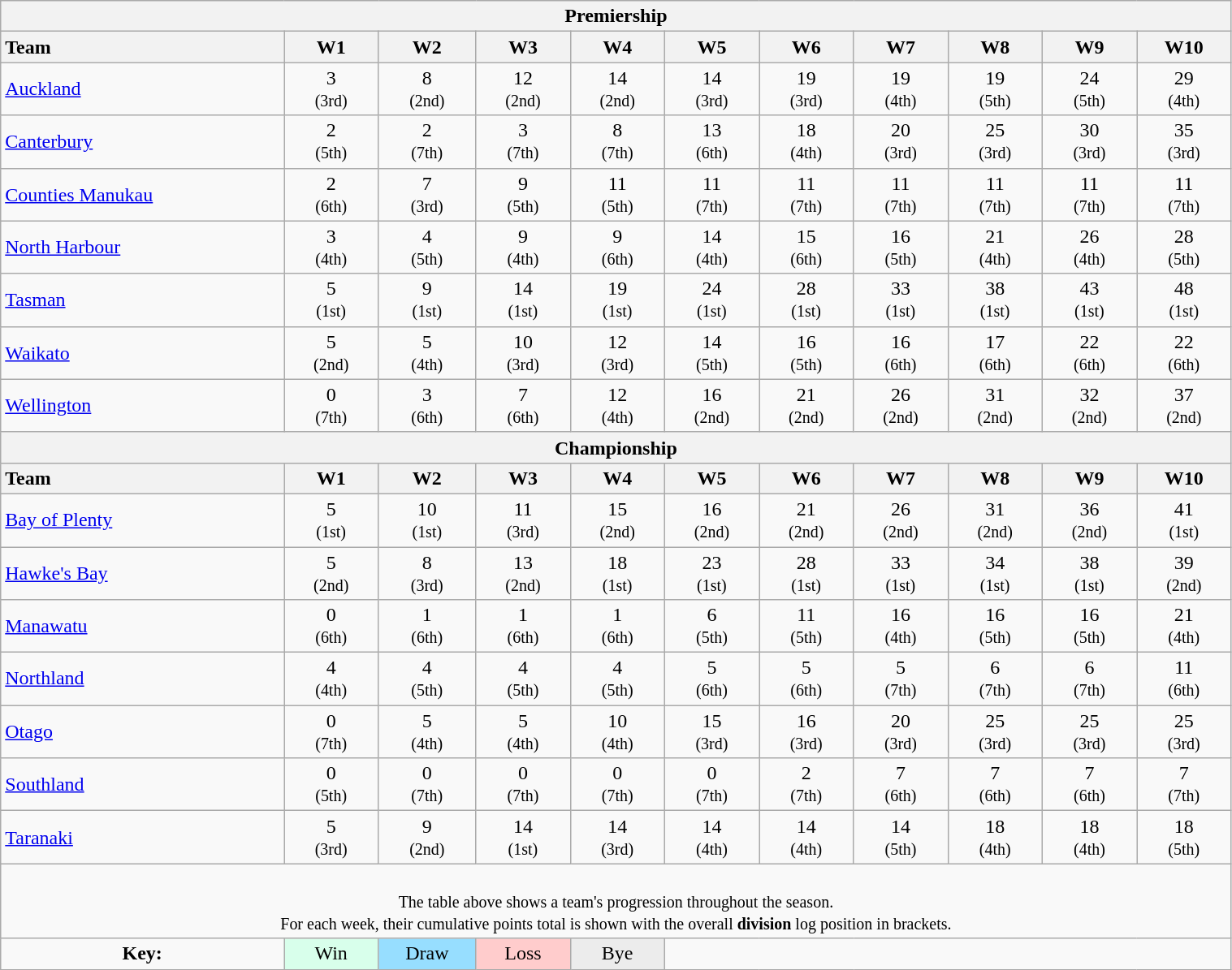<table class="wikitable" style="text-align:center;width:80%">
<tr>
<th colspan=100%>Premiership</th>
</tr>
<tr>
<th style="text-align:left;width:12%">Team</th>
<th style="width:4%">W1</th>
<th style="width:4%">W2</th>
<th style="width:4%">W3</th>
<th style="width:4%">W4</th>
<th style="width:4%">W5</th>
<th style="width:4%">W6</th>
<th style="width:4%">W7</th>
<th style="width:4%">W8</th>
<th style="width:4%">W9</th>
<th style="width:4%">W10</th>
</tr>
<tr>
<td style="text-align:left"><a href='#'>Auckland</a></td>
<td>3<br><small>(3rd)</small></td>
<td>8<br><small>(2nd)</small></td>
<td>12<br><small>(2nd)</small></td>
<td>14<br><small>(2nd)</small></td>
<td>14<br><small>(3rd)</small></td>
<td>19<br><small>(3rd)</small></td>
<td>19<br><small>(4th)</small></td>
<td>19<br><small>(5th)</small></td>
<td>24<br><small>(5th)</small></td>
<td>29<br><small>(4th)</small></td>
</tr>
<tr>
<td style="text-align:left"><a href='#'>Canterbury</a></td>
<td>2<br><small>(5th)</small></td>
<td>2<br><small>(7th)</small></td>
<td>3<br><small>(7th)</small></td>
<td>8<br><small>(7th)</small></td>
<td>13<br><small>(6th)</small></td>
<td>18<br><small>(4th)</small></td>
<td>20<br><small>(3rd)</small></td>
<td>25<br><small>(3rd)</small></td>
<td>30<br><small>(3rd)</small></td>
<td>35<br><small>(3rd)</small></td>
</tr>
<tr>
<td style="text-align:left"><a href='#'>Counties Manukau</a></td>
<td>2<br><small>(6th)</small></td>
<td>7<br><small>(3rd)</small></td>
<td>9<br><small>(5th)</small></td>
<td>11<br><small>(5th)</small></td>
<td>11<br><small>(7th)</small></td>
<td>11<br><small>(7th)</small></td>
<td>11<br><small>(7th)</small></td>
<td>11<br><small>(7th)</small></td>
<td>11<br><small>(7th)</small></td>
<td>11<br><small>(7th)</small></td>
</tr>
<tr>
<td style="text-align:left"><a href='#'>North Harbour</a></td>
<td>3<br><small>(4th)</small></td>
<td>4<br><small>(5th)</small></td>
<td>9<br><small>(4th)</small></td>
<td>9<br><small>(6th)</small></td>
<td>14<br><small>(4th)</small></td>
<td>15<br><small>(6th)</small></td>
<td>16<br><small>(5th)</small></td>
<td>21<br><small>(4th)</small></td>
<td>26<br><small>(4th)</small></td>
<td>28<br><small>(5th)</small></td>
</tr>
<tr>
<td style="text-align:left"><a href='#'>Tasman</a></td>
<td>5<br><small>(1st)</small></td>
<td>9<br><small>(1st)</small></td>
<td>14<br><small>(1st)</small></td>
<td>19<br><small>(1st)</small></td>
<td>24<br><small>(1st)</small></td>
<td>28<br><small>(1st)</small></td>
<td>33<br><small>(1st)</small></td>
<td>38<br><small>(1st)</small></td>
<td>43<br><small>(1st)</small></td>
<td>48<br><small>(1st)</small></td>
</tr>
<tr>
<td style="text-align:left"><a href='#'>Waikato</a></td>
<td>5<br><small>(2nd)</small></td>
<td>5<br><small>(4th)</small></td>
<td>10<br><small>(3rd)</small></td>
<td>12<br><small>(3rd)</small></td>
<td>14<br><small>(5th)</small></td>
<td>16<br><small>(5th)</small></td>
<td>16<br><small>(6th)</small></td>
<td>17<br><small>(6th)</small></td>
<td>22<br><small>(6th)</small></td>
<td>22<br><small>(6th)</small></td>
</tr>
<tr>
<td style="text-align:left"><a href='#'>Wellington</a></td>
<td>0<br><small>(7th)</small></td>
<td>3<br><small>(6th)</small></td>
<td>7<br><small>(6th)</small></td>
<td>12<br><small>(4th)</small></td>
<td>16<br><small>(2nd)</small></td>
<td>21<br><small>(2nd)</small></td>
<td>26<br><small>(2nd)</small></td>
<td>31<br><small>(2nd)</small></td>
<td>32<br><small>(2nd)</small></td>
<td>37<br><small>(2nd)</small></td>
</tr>
<tr>
<th colspan=100%>Championship</th>
</tr>
<tr>
<th style="text-align:left;width:12%">Team</th>
<th style="width:4%">W1</th>
<th style="width:4%">W2</th>
<th style="width:4%">W3</th>
<th style="width:4%">W4</th>
<th style="width:4%">W5</th>
<th style="width:4%">W6</th>
<th style="width:4%">W7</th>
<th style="width:4%">W8</th>
<th style="width:4%">W9</th>
<th style="width:4%">W10</th>
</tr>
<tr>
<td style="text-align:left"><a href='#'>Bay of Plenty</a></td>
<td>5<br><small>(1st)</small></td>
<td>10<br><small>(1st)</small></td>
<td>11<br><small>(3rd)</small></td>
<td>15<br><small>(2nd)</small></td>
<td>16<br><small>(2nd)</small></td>
<td>21<br><small>(2nd)</small></td>
<td>26<br><small>(2nd)</small></td>
<td>31<br><small>(2nd)</small></td>
<td>36<br><small>(2nd)</small></td>
<td>41<br><small>(1st)</small></td>
</tr>
<tr>
<td style="text-align:left"><a href='#'>Hawke's Bay</a></td>
<td>5<br><small>(2nd)</small></td>
<td>8<br><small>(3rd)</small></td>
<td>13<br><small>(2nd)</small></td>
<td>18<br><small>(1st)</small></td>
<td>23<br><small>(1st)</small></td>
<td>28<br><small>(1st)</small></td>
<td>33<br><small>(1st)</small></td>
<td>34<br><small>(1st)</small></td>
<td>38<br><small>(1st)</small></td>
<td>39<br><small>(2nd)</small></td>
</tr>
<tr>
<td style="text-align:left"><a href='#'>Manawatu</a></td>
<td>0<br><small>(6th)</small></td>
<td>1<br><small>(6th)</small></td>
<td>1<br><small>(6th)</small></td>
<td>1<br><small>(6th)</small></td>
<td>6<br><small>(5th)</small></td>
<td>11<br><small>(5th)</small></td>
<td>16<br><small>(4th)</small></td>
<td>16<br><small>(5th)</small></td>
<td>16<br><small>(5th)</small></td>
<td>21<br><small>(4th)</small></td>
</tr>
<tr>
<td style="text-align:left"><a href='#'>Northland</a></td>
<td>4<br><small>(4th)</small></td>
<td>4<br><small>(5th)</small></td>
<td>4<br><small>(5th)</small></td>
<td>4<br><small>(5th)</small></td>
<td>5<br><small>(6th)</small></td>
<td>5<br><small>(6th)</small></td>
<td>5<br><small>(7th)</small></td>
<td>6<br><small>(7th)</small></td>
<td>6<br><small>(7th)</small></td>
<td>11<br><small>(6th)</small></td>
</tr>
<tr>
<td style="text-align:left"><a href='#'>Otago</a></td>
<td>0<br><small>(7th)</small></td>
<td>5<br><small>(4th)</small></td>
<td>5<br><small>(4th)</small></td>
<td>10<br><small>(4th)</small></td>
<td>15<br><small>(3rd)</small></td>
<td>16<br><small>(3rd)</small></td>
<td>20<br><small>(3rd)</small></td>
<td>25<br><small>(3rd)</small></td>
<td>25<br><small>(3rd)</small></td>
<td>25<br><small>(3rd)</small></td>
</tr>
<tr>
<td style="text-align:left"><a href='#'>Southland</a></td>
<td>0<br><small>(5th)</small></td>
<td>0<br><small>(7th)</small></td>
<td>0<br><small>(7th)</small></td>
<td>0<br><small>(7th)</small></td>
<td>0<br><small>(7th)</small></td>
<td>2<br><small>(7th)</small></td>
<td>7<br><small>(6th)</small></td>
<td>7<br><small>(6th)</small></td>
<td>7<br><small>(6th)</small></td>
<td>7<br><small>(7th)</small></td>
</tr>
<tr>
<td style="text-align:left"><a href='#'>Taranaki</a></td>
<td>5<br><small>(3rd)</small></td>
<td>9<br><small>(2nd)</small></td>
<td>14<br><small>(1st)</small></td>
<td>14<br><small>(3rd)</small></td>
<td>14<br><small>(4th)</small></td>
<td>14<br><small>(4th)</small></td>
<td>14<br><small>(5th)</small></td>
<td>18<br><small>(4th)</small></td>
<td>18<br><small>(4th)</small></td>
<td>18<br><small>(5th)</small></td>
</tr>
<tr>
<td colspan="100%" style="text-align:center"><br><small>The table above shows a team's progression throughout the season.<br>For each week, their cumulative points total is shown with the overall <strong>division</strong> log position in brackets.<br></small></td>
</tr>
<tr>
<td><strong>Key:</strong></td>
<td style="background:#D8FFEB">Win</td>
<td style="background:#97DEFF">Draw</td>
<td style="background:#FFCCCC">Loss</td>
<td style="background:#ECECEC">Bye</td>
<td colspan=16></td>
</tr>
</table>
